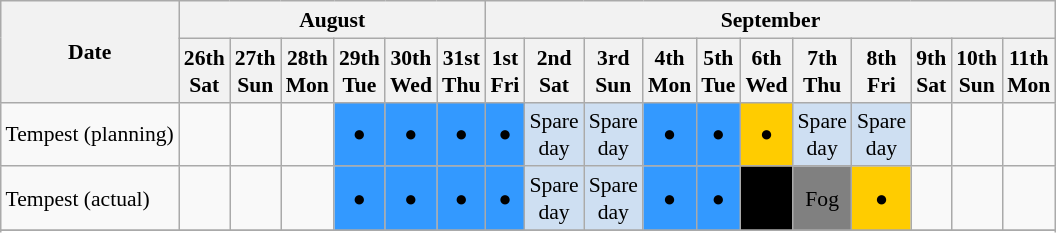<table class="wikitable" style="margin:0.5em auto; font-size:90%; line-height:1.25em;">
<tr>
<th rowspan=2>Date</th>
<th colspan=6>August</th>
<th colspan=11>September</th>
</tr>
<tr>
<th>26th<br>Sat</th>
<th>27th<br>Sun</th>
<th>28th<br>Mon</th>
<th>29th<br>Tue</th>
<th>30th<br>Wed</th>
<th>31st<br>Thu</th>
<th>1st<br>Fri</th>
<th>2nd<br>Sat</th>
<th>3rd<br>Sun</th>
<th>4th<br>Mon</th>
<th>5th<br>Tue</th>
<th>6th<br>Wed</th>
<th>7th<br>Thu</th>
<th>8th<br>Fri</th>
<th>9th<br>Sat</th>
<th>10th<br>Sun</th>
<th>11th<br>Mon</th>
</tr>
<tr align="center">
<td align="left">Tempest (planning)</td>
<td></td>
<td></td>
<td></td>
<td bgcolor=#3399ff><span>●</span></td>
<td bgcolor=#3399ff><span>●</span></td>
<td bgcolor=#3399ff><span>●</span></td>
<td bgcolor=#3399ff><span>●</span></td>
<td bgcolor=#cedff2>Spare<br>day</td>
<td bgcolor=#cedff2>Spare<br>day</td>
<td bgcolor=#3399ff><span>●</span></td>
<td bgcolor=#3399ff><span>●</span></td>
<td bgcolor=#ffcc00><span>●</span></td>
<td bgcolor=#cedff2>Spare<br>day</td>
<td bgcolor=#cedff2>Spare<br>day</td>
<td></td>
<td></td>
<td></td>
</tr>
<tr align="center">
<td align="left">Tempest (actual)</td>
<td></td>
<td></td>
<td></td>
<td bgcolor=#3399ff><span>●</span></td>
<td bgcolor=#3399ff><span>●</span></td>
<td bgcolor=#3399ff><span>●</span></td>
<td bgcolor=#3399ff><span>●</span></td>
<td bgcolor=#cedff2>Spare<br>day</td>
<td bgcolor=#cedff2>Spare<br>day</td>
<td bgcolor=#3399ff><span>●</span></td>
<td bgcolor=#3399ff><span>●</span></td>
<td bgcolor=#000000></td>
<td bgcolor=gray>Fog</td>
<td bgcolor=#ffcc00><span>●</span></td>
<td></td>
<td></td>
<td></td>
</tr>
<tr align="center">
</tr>
<tr>
</tr>
</table>
